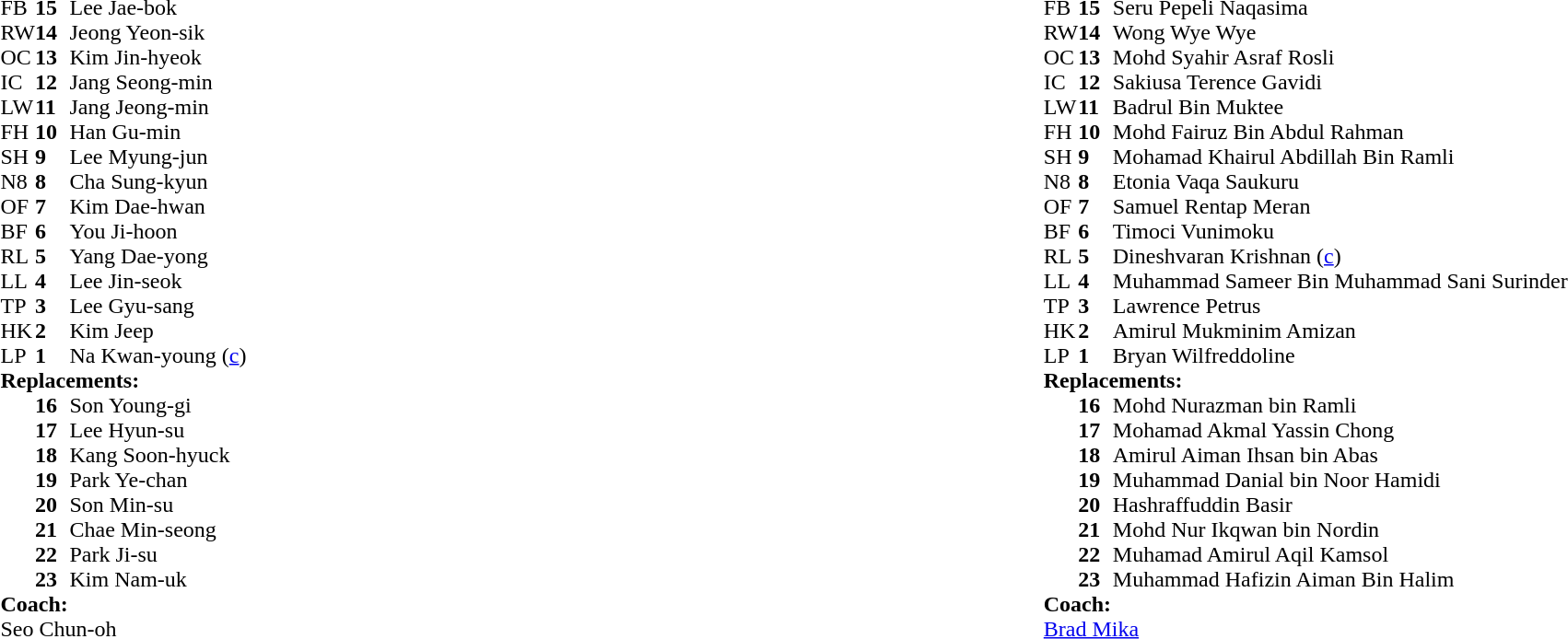<table style="width:100%">
<tr>
<td style="vertical-align:top; width:50%"><br><table cellspacing="0" cellpadding="0">
<tr>
<th width="25"></th>
<th width="25"></th>
</tr>
<tr>
<td>FB</td>
<td><strong>15</strong></td>
<td>Lee Jae-bok</td>
</tr>
<tr>
<td>RW</td>
<td><strong>14</strong></td>
<td>Jeong Yeon-sik</td>
</tr>
<tr>
<td>OC</td>
<td><strong>13</strong></td>
<td>Kim Jin-hyeok</td>
</tr>
<tr>
<td>IC</td>
<td><strong>12</strong></td>
<td>Jang Seong-min</td>
</tr>
<tr>
<td>LW</td>
<td><strong>11</strong></td>
<td>Jang Jeong-min</td>
</tr>
<tr>
<td>FH</td>
<td><strong>10</strong></td>
<td>Han Gu-min</td>
</tr>
<tr>
<td>SH</td>
<td><strong>9</strong></td>
<td>Lee Myung-jun</td>
</tr>
<tr>
<td>N8</td>
<td><strong>8</strong></td>
<td>Cha Sung-kyun</td>
</tr>
<tr>
<td>OF</td>
<td><strong>7</strong></td>
<td>Kim Dae-hwan</td>
</tr>
<tr>
<td>BF</td>
<td><strong>6</strong></td>
<td>You Ji-hoon</td>
</tr>
<tr>
<td>RL</td>
<td><strong>5</strong></td>
<td>Yang Dae-yong</td>
</tr>
<tr>
<td>LL</td>
<td><strong>4</strong></td>
<td>Lee Jin-seok</td>
</tr>
<tr>
<td>TP</td>
<td><strong>3</strong></td>
<td>Lee Gyu-sang</td>
</tr>
<tr>
<td>HK</td>
<td><strong>2</strong></td>
<td>Kim Jeep</td>
</tr>
<tr>
<td>LP</td>
<td><strong>1</strong></td>
<td>Na Kwan-young (<a href='#'>c</a>)</td>
</tr>
<tr>
<td colspan=3><strong>Replacements:</strong></td>
</tr>
<tr>
<td></td>
<td><strong>16</strong></td>
<td>Son Young-gi</td>
</tr>
<tr>
<td></td>
<td><strong>17</strong></td>
<td>Lee Hyun-su</td>
</tr>
<tr>
<td></td>
<td><strong>18</strong></td>
<td>Kang Soon-hyuck</td>
</tr>
<tr>
<td></td>
<td><strong>19</strong></td>
<td>Park Ye-chan</td>
</tr>
<tr>
<td></td>
<td><strong>20</strong></td>
<td>Son Min-su</td>
</tr>
<tr>
<td></td>
<td><strong>21</strong></td>
<td>Chae Min-seong</td>
</tr>
<tr>
<td></td>
<td><strong>22</strong></td>
<td>Park Ji-su</td>
</tr>
<tr>
<td></td>
<td><strong>23</strong></td>
<td>Kim Nam-uk</td>
</tr>
<tr>
<td colspan="3"><strong>Coach:</strong></td>
</tr>
<tr>
<td colspan="3"> Seo Chun-oh</td>
</tr>
</table>
</td>
<td style="vertical-align:top; width:50%"><br><table cellspacing="0" cellpadding="0" style="margin:auto">
<tr>
<th width="25"></th>
<th width="25"></th>
</tr>
<tr>
<td>FB</td>
<td><strong>15</strong></td>
<td>Seru Pepeli Naqasima</td>
</tr>
<tr>
<td>RW</td>
<td><strong>14</strong></td>
<td>Wong Wye Wye</td>
</tr>
<tr>
<td>OC</td>
<td><strong>13</strong></td>
<td>Mohd Syahir Asraf Rosli</td>
</tr>
<tr>
<td>IC</td>
<td><strong>12</strong></td>
<td>Sakiusa Terence Gavidi</td>
</tr>
<tr>
<td>LW</td>
<td><strong>11</strong></td>
<td>Badrul Bin Muktee</td>
</tr>
<tr>
<td>FH</td>
<td><strong>10</strong></td>
<td>Mohd Fairuz Bin Abdul Rahman</td>
</tr>
<tr>
<td>SH</td>
<td><strong>9</strong></td>
<td>Mohamad Khairul Abdillah Bin Ramli</td>
</tr>
<tr>
<td>N8</td>
<td><strong>8</strong></td>
<td>Etonia Vaqa Saukuru</td>
</tr>
<tr>
<td>OF</td>
<td><strong>7</strong></td>
<td>Samuel Rentap Meran</td>
</tr>
<tr>
<td>BF</td>
<td><strong>6</strong></td>
<td>Timoci Vunimoku</td>
</tr>
<tr>
<td>RL</td>
<td><strong>5</strong></td>
<td>Dineshvaran Krishnan (<a href='#'>c</a>)</td>
</tr>
<tr>
<td>LL</td>
<td><strong>4</strong></td>
<td>Muhammad Sameer Bin Muhammad Sani Surinder</td>
</tr>
<tr>
<td>TP</td>
<td><strong>3</strong></td>
<td>Lawrence Petrus</td>
</tr>
<tr>
<td>HK</td>
<td><strong>2</strong></td>
<td>Amirul Mukminim Amizan</td>
</tr>
<tr>
<td>LP</td>
<td><strong>1</strong></td>
<td>Bryan Wilfreddoline</td>
</tr>
<tr>
<td colspan="3"><strong>Replacements:</strong></td>
</tr>
<tr>
<td></td>
<td><strong>16</strong></td>
<td>Mohd Nurazman bin Ramli</td>
</tr>
<tr>
<td></td>
<td><strong>17</strong></td>
<td>Mohamad Akmal Yassin Chong</td>
</tr>
<tr>
<td></td>
<td><strong>18</strong></td>
<td>Amirul Aiman Ihsan bin Abas</td>
</tr>
<tr>
<td></td>
<td><strong>19</strong></td>
<td>Muhammad Danial bin Noor Hamidi</td>
</tr>
<tr>
<td></td>
<td><strong>20</strong></td>
<td>Hashraffuddin Basir</td>
</tr>
<tr>
<td></td>
<td><strong>21</strong></td>
<td>Mohd Nur Ikqwan bin Nordin</td>
</tr>
<tr>
<td></td>
<td><strong>22</strong></td>
<td>Muhamad Amirul Aqil Kamsol</td>
</tr>
<tr>
<td></td>
<td><strong>23</strong></td>
<td>Muhammad Hafizin Aiman Bin Halim</td>
</tr>
<tr>
<td colspan="3"><strong>Coach:</strong></td>
</tr>
<tr>
<td colspan="3"> <a href='#'>Brad Mika</a></td>
</tr>
</table>
</td>
</tr>
</table>
